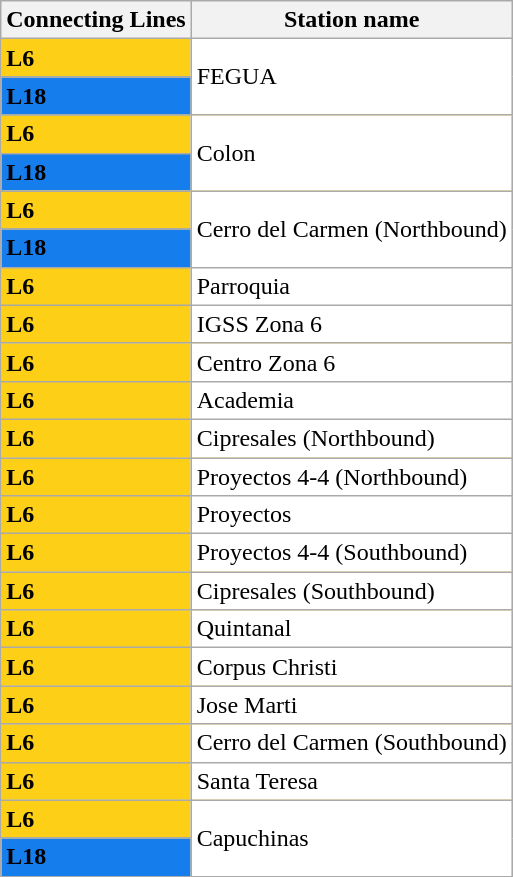<table class="wikitable">
<tr>
<th>Connecting Lines</th>
<th>Station name</th>
</tr>
<tr style="background-color:#FDD017;">
<td><strong>L6</strong></td>
<td rowspan="2" style="background-color:white;">FEGUA</td>
</tr>
<tr style="background-color:#157DEC;">
<td><strong>L18</strong></td>
</tr>
<tr style="background-color:#FDD017;">
<td><strong>L6</strong></td>
<td rowspan="2" style="background-color:white;">Colon</td>
</tr>
<tr style="background-color:#157DEC;">
<td><strong>L18</strong></td>
</tr>
<tr style="background-color:#FDD017;">
<td><strong>L6</strong></td>
<td rowspan="2" style="background-color:white;">Cerro del Carmen (Northbound)</td>
</tr>
<tr style="background-color:#157DEC;">
<td><strong>L18</strong></td>
</tr>
<tr style="background-color:#FDD017;">
<td><strong>L6</strong></td>
<td style="background-color:white;" rowspan="1">Parroquia</td>
</tr>
<tr style="background-color:#FDD017;">
<td><strong>L6</strong></td>
<td style="background-color:white;" rowspan="1">IGSS Zona 6</td>
</tr>
<tr style="background-color:#FDD017;">
<td><strong>L6</strong></td>
<td style="background-color:white;" rowspan="1">Centro Zona 6</td>
</tr>
<tr style="background-color:#FDD017;">
<td><strong>L6</strong></td>
<td style="background-color:white;" rowspan="1">Academia</td>
</tr>
<tr style="background-color:#FDD017;">
<td><strong>L6</strong></td>
<td style="background-color:white;" rowspan="1">Cipresales (Northbound)</td>
</tr>
<tr style="background-color:#FDD017;">
<td><strong>L6</strong></td>
<td style="background-color:white;" rowspan="1">Proyectos 4-4 (Northbound)</td>
</tr>
<tr style="background-color:#FDD017;">
<td><strong>L6</strong></td>
<td style="background-color:white;" rowspan="1">Proyectos</td>
</tr>
<tr style="background-color:#FDD017;">
<td><strong>L6</strong></td>
<td style="background-color:white;" rowspan="1">Proyectos 4-4 (Southbound)</td>
</tr>
<tr style="background-color:#FDD017;">
<td><strong>L6</strong></td>
<td style="background-color:white;" rowspan="1">Cipresales (Southbound)</td>
</tr>
<tr style="background-color:#FDD017;">
<td><strong>L6</strong></td>
<td style="background-color:white;" rowspan="1">Quintanal</td>
</tr>
<tr style="background-color:#FDD017;">
<td><strong>L6</strong></td>
<td style="background-color:white;" rowspan="1">Corpus Christi</td>
</tr>
<tr style="background-color:#FDD017;">
<td><strong>L6</strong></td>
<td style="background-color:white;" rowspan="1">Jose Marti</td>
</tr>
<tr style="background-color:#FDD017;">
<td><strong>L6</strong></td>
<td style="background-color:white;" rowspan="1">Cerro del Carmen (Southbound)</td>
</tr>
<tr style="background-color:#FDD017;">
<td><strong>L6</strong></td>
<td style="background-color:white;" rowspan="1">Santa Teresa</td>
</tr>
<tr style="background-color:#FDD017;">
<td><strong>L6</strong></td>
<td style="background-color:white;" rowspan="2">Capuchinas</td>
</tr>
<tr style="background-color:#157DEC;">
<td><strong>L18</strong></td>
</tr>
</table>
